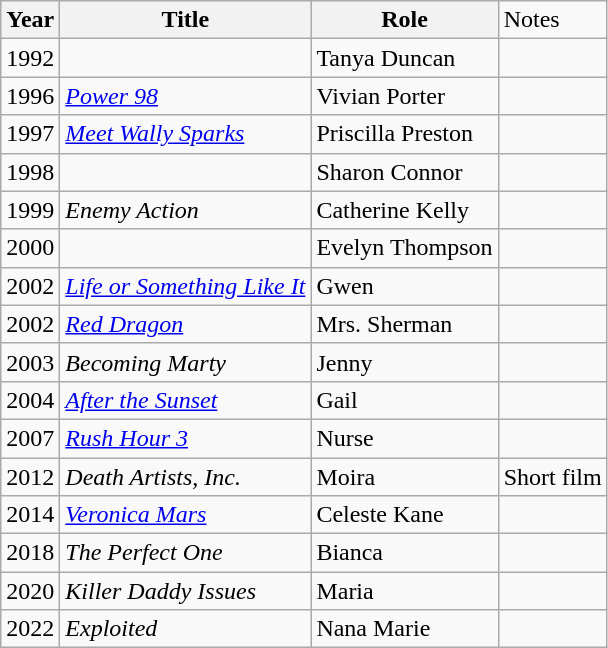<table class="wikitable sortable">
<tr>
<th>Year</th>
<th>Title</th>
<th>Role</th>
<td>Notes</td>
</tr>
<tr>
<td>1992</td>
<td><em></em></td>
<td>Tanya Duncan</td>
<td></td>
</tr>
<tr>
<td>1996</td>
<td><em><a href='#'>Power 98</a></em></td>
<td>Vivian Porter</td>
<td></td>
</tr>
<tr>
<td>1997</td>
<td><em><a href='#'>Meet Wally Sparks</a></em></td>
<td>Priscilla Preston</td>
<td></td>
</tr>
<tr>
<td>1998</td>
<td><em></em></td>
<td>Sharon Connor</td>
<td></td>
</tr>
<tr>
<td>1999</td>
<td><em>Enemy Action</em></td>
<td>Catherine Kelly</td>
<td></td>
</tr>
<tr>
<td>2000</td>
<td><em></em></td>
<td>Evelyn Thompson</td>
<td></td>
</tr>
<tr>
<td>2002</td>
<td><em><a href='#'>Life or Something Like It</a></em></td>
<td>Gwen</td>
<td></td>
</tr>
<tr>
<td>2002</td>
<td><em><a href='#'>Red Dragon</a></em></td>
<td>Mrs. Sherman</td>
<td></td>
</tr>
<tr>
<td>2003</td>
<td><em>Becoming Marty</em></td>
<td>Jenny</td>
<td></td>
</tr>
<tr>
<td>2004</td>
<td><em><a href='#'>After the Sunset</a></em></td>
<td>Gail</td>
<td></td>
</tr>
<tr>
<td>2007</td>
<td><em><a href='#'>Rush Hour 3</a></em></td>
<td>Nurse</td>
<td></td>
</tr>
<tr>
<td>2012</td>
<td><em>Death Artists, Inc.</em></td>
<td>Moira</td>
<td>Short film</td>
</tr>
<tr>
<td>2014</td>
<td><em><a href='#'>Veronica Mars</a></em></td>
<td>Celeste Kane</td>
<td></td>
</tr>
<tr>
<td>2018</td>
<td><em>The Perfect One</em></td>
<td>Bianca</td>
<td></td>
</tr>
<tr>
<td>2020</td>
<td><em>Killer Daddy Issues</em></td>
<td>Maria</td>
<td></td>
</tr>
<tr>
<td>2022</td>
<td><em>Exploited</em></td>
<td>Nana Marie</td>
<td></td>
</tr>
</table>
